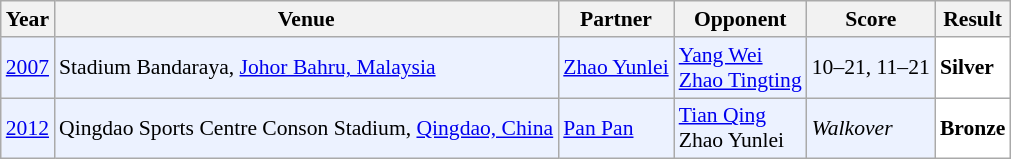<table class="sortable wikitable" style="font-size: 90%;">
<tr>
<th>Year</th>
<th>Venue</th>
<th>Partner</th>
<th>Opponent</th>
<th>Score</th>
<th>Result</th>
</tr>
<tr style="background:#ECF2FF">
<td align="center"><a href='#'>2007</a></td>
<td align="left">Stadium Bandaraya, <a href='#'>Johor Bahru, Malaysia</a></td>
<td align="left"> <a href='#'>Zhao Yunlei</a></td>
<td align="left"> <a href='#'>Yang Wei</a> <br>  <a href='#'>Zhao Tingting</a></td>
<td align="left">10–21, 11–21</td>
<td style="text-align:left; background:white"> <strong>Silver</strong></td>
</tr>
<tr style="background:#ECF2FF">
<td align="center"><a href='#'>2012</a></td>
<td align="left">Qingdao Sports Centre Conson Stadium, <a href='#'>Qingdao, China</a></td>
<td align="left"> <a href='#'>Pan Pan</a></td>
<td align="left"> <a href='#'>Tian Qing</a> <br>  Zhao Yunlei</td>
<td align="left"><em>Walkover</em></td>
<td style="text-align:left; background:white"> <strong>Bronze</strong></td>
</tr>
</table>
